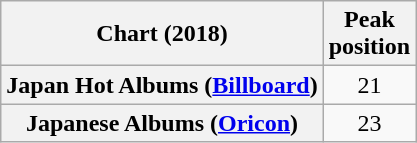<table class="wikitable sortable plainrowheaders" style="text-align:center">
<tr>
<th scope="col">Chart (2018)</th>
<th scope="col">Peak<br> position</th>
</tr>
<tr>
<th scope="row">Japan Hot Albums (<a href='#'>Billboard</a>)</th>
<td>21</td>
</tr>
<tr>
<th scope="row">Japanese Albums (<a href='#'>Oricon</a>)</th>
<td>23</td>
</tr>
</table>
